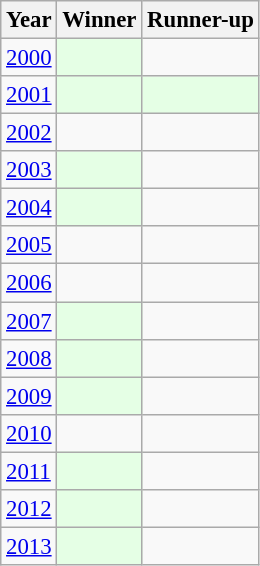<table class="wikitable floatright" style="font-size:95%">
<tr>
<th>Year</th>
<th>Winner</th>
<th>Runner-up</th>
</tr>
<tr>
<td><a href='#'>2000</a></td>
<td style="background:#e5ffe5;"></td>
<td></td>
</tr>
<tr>
<td><a href='#'>2001</a></td>
<td style="background:#e5ffe5;"></td>
<td style="background:#e5ffe5;"></td>
</tr>
<tr>
<td><a href='#'>2002</a></td>
<td></td>
<td></td>
</tr>
<tr>
<td><a href='#'>2003</a></td>
<td style="background:#e5ffe5;"></td>
<td></td>
</tr>
<tr>
<td><a href='#'>2004</a></td>
<td style="background:#e5ffe5;"></td>
<td></td>
</tr>
<tr>
<td><a href='#'>2005</a></td>
<td></td>
<td></td>
</tr>
<tr>
<td><a href='#'>2006</a></td>
<td></td>
<td></td>
</tr>
<tr>
<td><a href='#'>2007</a></td>
<td style="background:#e5ffe5;"></td>
<td></td>
</tr>
<tr>
<td><a href='#'>2008</a></td>
<td style="background:#e5ffe5;"></td>
<td></td>
</tr>
<tr>
<td><a href='#'>2009</a></td>
<td style="background:#e5ffe5;"></td>
<td></td>
</tr>
<tr>
<td><a href='#'>2010</a></td>
<td></td>
<td></td>
</tr>
<tr>
<td><a href='#'>2011</a></td>
<td style="background:#e5ffe5;"></td>
<td></td>
</tr>
<tr>
<td><a href='#'>2012</a></td>
<td style="background:#e5ffe5;"></td>
<td></td>
</tr>
<tr>
<td><a href='#'>2013</a></td>
<td style="background:#e5ffe5;"></td>
<td></td>
</tr>
</table>
